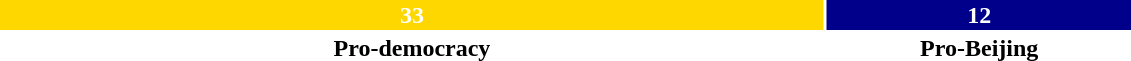<table style="width:60%; text-align:center;">
<tr style="color:white;">
<td style="background:gold; width:73%;"><strong>33</strong></td>
<td style="background:darkblue; width:27%;"><strong>12</strong></td>
</tr>
<tr>
<td><span><strong>Pro-democracy</strong></span></td>
<td><span><strong>Pro-Beijing</strong></span></td>
</tr>
</table>
